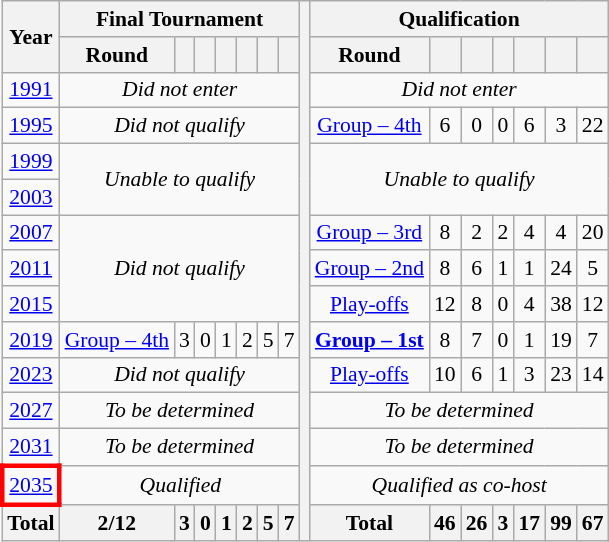<table class="wikitable" style="text-align: center;font-size:90%;">
<tr>
<th rowspan="2">Year</th>
<th colspan="7">Final Tournament</th>
<th rowspan="99"></th>
<th colspan="7">Qualification</th>
</tr>
<tr>
<th>Round</th>
<th></th>
<th></th>
<th></th>
<th></th>
<th></th>
<th></th>
<th>Round</th>
<th></th>
<th></th>
<th></th>
<th></th>
<th></th>
<th></th>
</tr>
<tr>
<td><a href='#'>1991</a></td>
<td colspan=7 rowspan=1><em>Did not enter</em></td>
<td colspan=7 rowspan=1><em>Did not enter</em></td>
</tr>
<tr>
<td><a href='#'>1995</a></td>
<td colspan=7 rowspan=1><em>Did not qualify</em></td>
<td><a href='#'>Group – 4th</a></td>
<td>6</td>
<td>0</td>
<td>0</td>
<td>6</td>
<td>3</td>
<td>22</td>
</tr>
<tr>
<td><a href='#'>1999</a></td>
<td colspan=7 rowspan=2><em>Unable to qualify</em></td>
<td colspan=7 rowspan=2><em>Unable to qualify</em></td>
</tr>
<tr>
<td><a href='#'>2003</a></td>
</tr>
<tr>
<td><a href='#'>2007</a></td>
<td colspan=7 rowspan=3><em>Did not qualify</em></td>
<td><a href='#'>Group – 3rd</a></td>
<td>8</td>
<td>2</td>
<td>2</td>
<td>4</td>
<td>4</td>
<td>20</td>
</tr>
<tr>
<td><a href='#'>2011</a></td>
<td><a href='#'>Group – 2nd</a></td>
<td>8</td>
<td>6</td>
<td>1</td>
<td>1</td>
<td>24</td>
<td>5</td>
</tr>
<tr>
<td><a href='#'>2015</a></td>
<td><a href='#'>Play-offs</a></td>
<td>12</td>
<td>8</td>
<td>0</td>
<td>4</td>
<td>38</td>
<td>12</td>
</tr>
<tr>
<td><a href='#'>2019</a></td>
<td><a href='#'>Group – 4th</a></td>
<td>3</td>
<td>0</td>
<td>1</td>
<td>2</td>
<td>5</td>
<td>7</td>
<td><strong><a href='#'>Group – 1st</a></strong></td>
<td>8</td>
<td>7</td>
<td>0</td>
<td>1</td>
<td>19</td>
<td>7</td>
</tr>
<tr>
<td><a href='#'>2023</a></td>
<td colspan=7><em>Did not qualify</em></td>
<td><a href='#'>Play-offs</a></td>
<td>10</td>
<td>6</td>
<td>1</td>
<td>3</td>
<td>23</td>
<td>14</td>
</tr>
<tr>
<td><a href='#'>2027</a></td>
<td colspan=7><em>To be determined</em></td>
<td colspan=7><em>To be determined</em></td>
</tr>
<tr>
<td><a href='#'>2031</a></td>
<td colspan=7><em>To be determined</em></td>
<td colspan=7><em>To be determined</em></td>
</tr>
<tr>
<td style="border: 3px solid red"><a href='#'>2035</a></td>
<td colspan=7><em>Qualified</em></td>
<td colspan=7><em>Qualified as co-host</em></td>
</tr>
<tr>
<th>Total</th>
<th>2/12</th>
<th>3</th>
<th>0</th>
<th>1</th>
<th>2</th>
<th>5</th>
<th>7</th>
<th>Total</th>
<th>46</th>
<th>26</th>
<th>3</th>
<th>17</th>
<th>99</th>
<th>67</th>
</tr>
</table>
